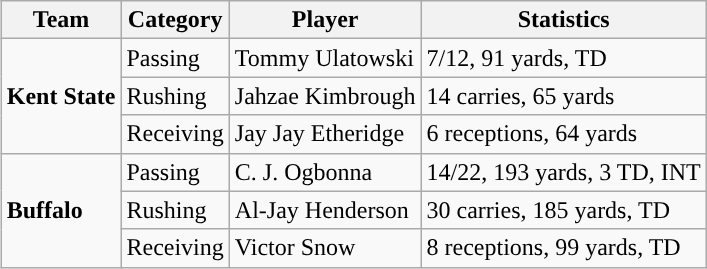<table class="wikitable" style="float: right;">
<tr>
<th>Team</th>
<th>Category</th>
<th>Player</th>
<th>Statistics</th>
</tr>
<tr>
<td rowspan=3><strong>Kent State</strong></td>
<td>Passing</td>
<td>Tommy Ulatowski</td>
<td>7/12, 91 yards, TD</td>
</tr>
<tr>
<td>Rushing</td>
<td>Jahzae Kimbrough</td>
<td>14 carries, 65 yards</td>
</tr>
<tr>
<td>Receiving</td>
<td>Jay Jay Etheridge</td>
<td>6 receptions, 64 yards</td>
</tr>
<tr>
<td rowspan=3><strong>Buffalo</strong></td>
<td>Passing</td>
<td>C. J. Ogbonna</td>
<td>14/22, 193 yards, 3 TD, INT</td>
</tr>
<tr>
<td>Rushing</td>
<td>Al-Jay Henderson</td>
<td>30 carries, 185 yards, TD</td>
</tr>
<tr>
<td>Receiving</td>
<td>Victor Snow</td>
<td>8 receptions, 99 yards, TD</td>
</tr>
</table>
